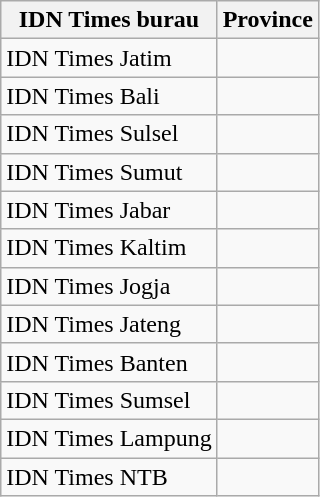<table class="wikitable">
<tr>
<th>IDN Times burau</th>
<th>Province</th>
</tr>
<tr>
<td>IDN Times Jatim</td>
<td></td>
</tr>
<tr>
<td>IDN Times Bali</td>
<td></td>
</tr>
<tr>
<td>IDN Times Sulsel</td>
<td></td>
</tr>
<tr>
<td>IDN Times Sumut</td>
<td></td>
</tr>
<tr>
<td>IDN Times Jabar</td>
<td></td>
</tr>
<tr>
<td>IDN Times Kaltim</td>
<td></td>
</tr>
<tr>
<td>IDN Times Jogja</td>
<td></td>
</tr>
<tr>
<td>IDN Times Jateng</td>
<td></td>
</tr>
<tr>
<td>IDN Times Banten</td>
<td></td>
</tr>
<tr>
<td>IDN Times Sumsel</td>
<td></td>
</tr>
<tr>
<td>IDN Times Lampung</td>
<td></td>
</tr>
<tr>
<td>IDN Times NTB</td>
<td></td>
</tr>
</table>
